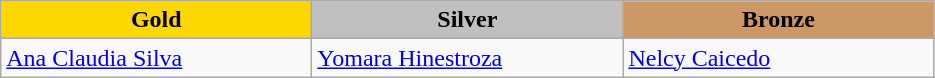<table class="wikitable" style="text-align:left">
<tr align="center">
<td width=200 bgcolor=gold><strong>Gold</strong></td>
<td width=200 bgcolor=silver><strong>Silver</strong></td>
<td width=200 bgcolor=CC9966><strong>Bronze</strong></td>
</tr>
<tr>
<td><a href='#'>Ana Claudia Silva</a><br><em></em></td>
<td><a href='#'>Yomara Hinestroza</a><br><em></em></td>
<td><a href='#'>Nelcy Caicedo</a><br><em></em></td>
</tr>
</table>
